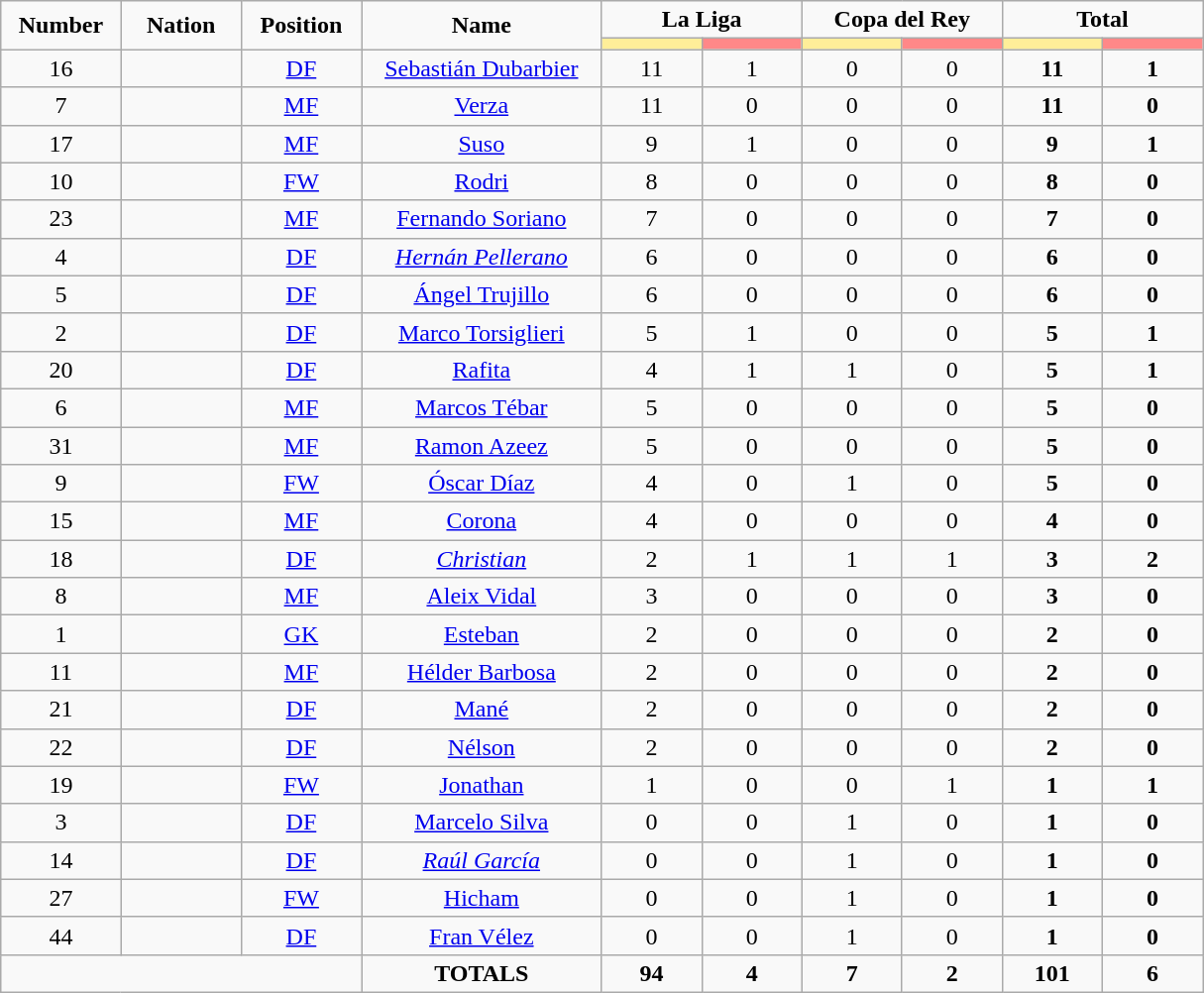<table class="wikitable" style="text-align:center;">
<tr style="text-align:center;">
<td rowspan="2"  style="width:10%; "><strong>Number</strong></td>
<td rowspan="2"  style="width:10%; "><strong>Nation</strong></td>
<td rowspan="2"  style="width:10%; "><strong>Position</strong></td>
<td rowspan="2"  style="width:20%; "><strong>Name</strong></td>
<td colspan="2"><strong>La Liga</strong></td>
<td colspan="2"><strong>Copa del Rey</strong></td>
<td colspan="2"><strong>Total</strong></td>
</tr>
<tr>
<th style="width:60px; background:#fe9;"></th>
<th style="width:60px; background:#ff8888;"></th>
<th style="width:60px; background:#fe9;"></th>
<th style="width:60px; background:#ff8888;"></th>
<th style="width:60px; background:#fe9;"></th>
<th style="width:60px; background:#ff8888;"></th>
</tr>
<tr>
<td>16</td>
<td></td>
<td><a href='#'>DF</a></td>
<td><a href='#'>Sebastián Dubarbier</a></td>
<td>11</td>
<td>1</td>
<td>0</td>
<td>0</td>
<td><strong>11</strong></td>
<td><strong>1</strong></td>
</tr>
<tr>
<td>7</td>
<td></td>
<td><a href='#'>MF</a></td>
<td><a href='#'>Verza</a></td>
<td>11</td>
<td>0</td>
<td>0</td>
<td>0</td>
<td><strong>11</strong></td>
<td><strong>0</strong></td>
</tr>
<tr>
<td>17</td>
<td></td>
<td><a href='#'>MF</a></td>
<td><a href='#'>Suso</a></td>
<td>9</td>
<td>1</td>
<td>0</td>
<td>0</td>
<td><strong>9</strong></td>
<td><strong>1</strong></td>
</tr>
<tr>
<td>10</td>
<td></td>
<td><a href='#'>FW</a></td>
<td><a href='#'>Rodri</a></td>
<td>8</td>
<td>0</td>
<td>0</td>
<td>0</td>
<td><strong>8</strong></td>
<td><strong>0</strong></td>
</tr>
<tr>
<td>23</td>
<td></td>
<td><a href='#'>MF</a></td>
<td><a href='#'>Fernando Soriano</a></td>
<td>7</td>
<td>0</td>
<td>0</td>
<td>0</td>
<td><strong>7</strong></td>
<td><strong>0</strong></td>
</tr>
<tr>
<td>4</td>
<td></td>
<td><a href='#'>DF</a></td>
<td><em><a href='#'>Hernán Pellerano</a></em></td>
<td>6</td>
<td>0</td>
<td>0</td>
<td>0</td>
<td><strong>6</strong></td>
<td><strong>0</strong></td>
</tr>
<tr>
<td>5</td>
<td></td>
<td><a href='#'>DF</a></td>
<td><a href='#'>Ángel Trujillo</a></td>
<td>6</td>
<td>0</td>
<td>0</td>
<td>0</td>
<td><strong>6</strong></td>
<td><strong>0</strong></td>
</tr>
<tr>
<td>2</td>
<td></td>
<td><a href='#'>DF</a></td>
<td><a href='#'>Marco Torsiglieri</a></td>
<td>5</td>
<td>1</td>
<td>0</td>
<td>0</td>
<td><strong>5</strong></td>
<td><strong>1</strong></td>
</tr>
<tr>
<td>20</td>
<td></td>
<td><a href='#'>DF</a></td>
<td><a href='#'>Rafita</a></td>
<td>4</td>
<td>1</td>
<td>1</td>
<td>0</td>
<td><strong>5</strong></td>
<td><strong>1</strong></td>
</tr>
<tr>
<td>6</td>
<td></td>
<td><a href='#'>MF</a></td>
<td><a href='#'>Marcos Tébar</a></td>
<td>5</td>
<td>0</td>
<td>0</td>
<td>0</td>
<td><strong>5</strong></td>
<td><strong>0</strong></td>
</tr>
<tr>
<td>31</td>
<td></td>
<td><a href='#'>MF</a></td>
<td><a href='#'>Ramon Azeez</a></td>
<td>5</td>
<td>0</td>
<td>0</td>
<td>0</td>
<td><strong>5</strong></td>
<td><strong>0</strong></td>
</tr>
<tr>
<td>9</td>
<td></td>
<td><a href='#'>FW</a></td>
<td><a href='#'>Óscar Díaz</a></td>
<td>4</td>
<td>0</td>
<td>1</td>
<td>0</td>
<td><strong>5</strong></td>
<td><strong>0</strong></td>
</tr>
<tr>
<td>15</td>
<td></td>
<td><a href='#'>MF</a></td>
<td><a href='#'>Corona</a></td>
<td>4</td>
<td>0</td>
<td>0</td>
<td>0</td>
<td><strong>4</strong></td>
<td><strong>0</strong></td>
</tr>
<tr>
<td>18</td>
<td></td>
<td><a href='#'>DF</a></td>
<td><em><a href='#'>Christian</a></em></td>
<td>2</td>
<td>1</td>
<td>1</td>
<td>1</td>
<td><strong>3</strong></td>
<td><strong>2</strong></td>
</tr>
<tr>
<td>8</td>
<td></td>
<td><a href='#'>MF</a></td>
<td><a href='#'>Aleix Vidal</a></td>
<td>3</td>
<td>0</td>
<td>0</td>
<td>0</td>
<td><strong>3</strong></td>
<td><strong>0</strong></td>
</tr>
<tr>
<td>1</td>
<td></td>
<td><a href='#'>GK</a></td>
<td><a href='#'>Esteban</a></td>
<td>2</td>
<td>0</td>
<td>0</td>
<td>0</td>
<td><strong>2</strong></td>
<td><strong>0</strong></td>
</tr>
<tr>
<td>11</td>
<td></td>
<td><a href='#'>MF</a></td>
<td><a href='#'>Hélder Barbosa</a></td>
<td>2</td>
<td>0</td>
<td>0</td>
<td>0</td>
<td><strong>2</strong></td>
<td><strong>0</strong></td>
</tr>
<tr>
<td>21</td>
<td></td>
<td><a href='#'>DF</a></td>
<td><a href='#'>Mané</a></td>
<td>2</td>
<td>0</td>
<td>0</td>
<td>0</td>
<td><strong>2</strong></td>
<td><strong>0</strong></td>
</tr>
<tr>
<td>22</td>
<td></td>
<td><a href='#'>DF</a></td>
<td><a href='#'>Nélson</a></td>
<td>2</td>
<td>0</td>
<td>0</td>
<td>0</td>
<td><strong>2</strong></td>
<td><strong>0</strong></td>
</tr>
<tr>
<td>19</td>
<td></td>
<td><a href='#'>FW</a></td>
<td><a href='#'>Jonathan</a></td>
<td>1</td>
<td>0</td>
<td>0</td>
<td>1</td>
<td><strong>1</strong></td>
<td><strong>1</strong></td>
</tr>
<tr>
<td>3</td>
<td></td>
<td><a href='#'>DF</a></td>
<td><a href='#'>Marcelo Silva</a></td>
<td>0</td>
<td>0</td>
<td>1</td>
<td>0</td>
<td><strong>1</strong></td>
<td><strong>0</strong></td>
</tr>
<tr>
<td>14</td>
<td></td>
<td><a href='#'>DF</a></td>
<td><em><a href='#'>Raúl García</a></em></td>
<td>0</td>
<td>0</td>
<td>1</td>
<td>0</td>
<td><strong>1</strong></td>
<td><strong>0</strong></td>
</tr>
<tr>
<td>27</td>
<td></td>
<td><a href='#'>FW</a></td>
<td><a href='#'>Hicham</a></td>
<td>0</td>
<td>0</td>
<td>1</td>
<td>0</td>
<td><strong>1</strong></td>
<td><strong>0</strong></td>
</tr>
<tr>
<td>44</td>
<td></td>
<td><a href='#'>DF</a></td>
<td><a href='#'>Fran Vélez</a></td>
<td>0</td>
<td>0</td>
<td>1</td>
<td>0</td>
<td><strong>1</strong></td>
<td><strong>0</strong></td>
</tr>
<tr>
<td colspan="3"></td>
<td><strong>TOTALS</strong></td>
<td><strong>94</strong></td>
<td><strong>4</strong></td>
<td><strong>7</strong></td>
<td><strong>2</strong></td>
<td><strong>101</strong></td>
<td><strong>6</strong></td>
</tr>
</table>
